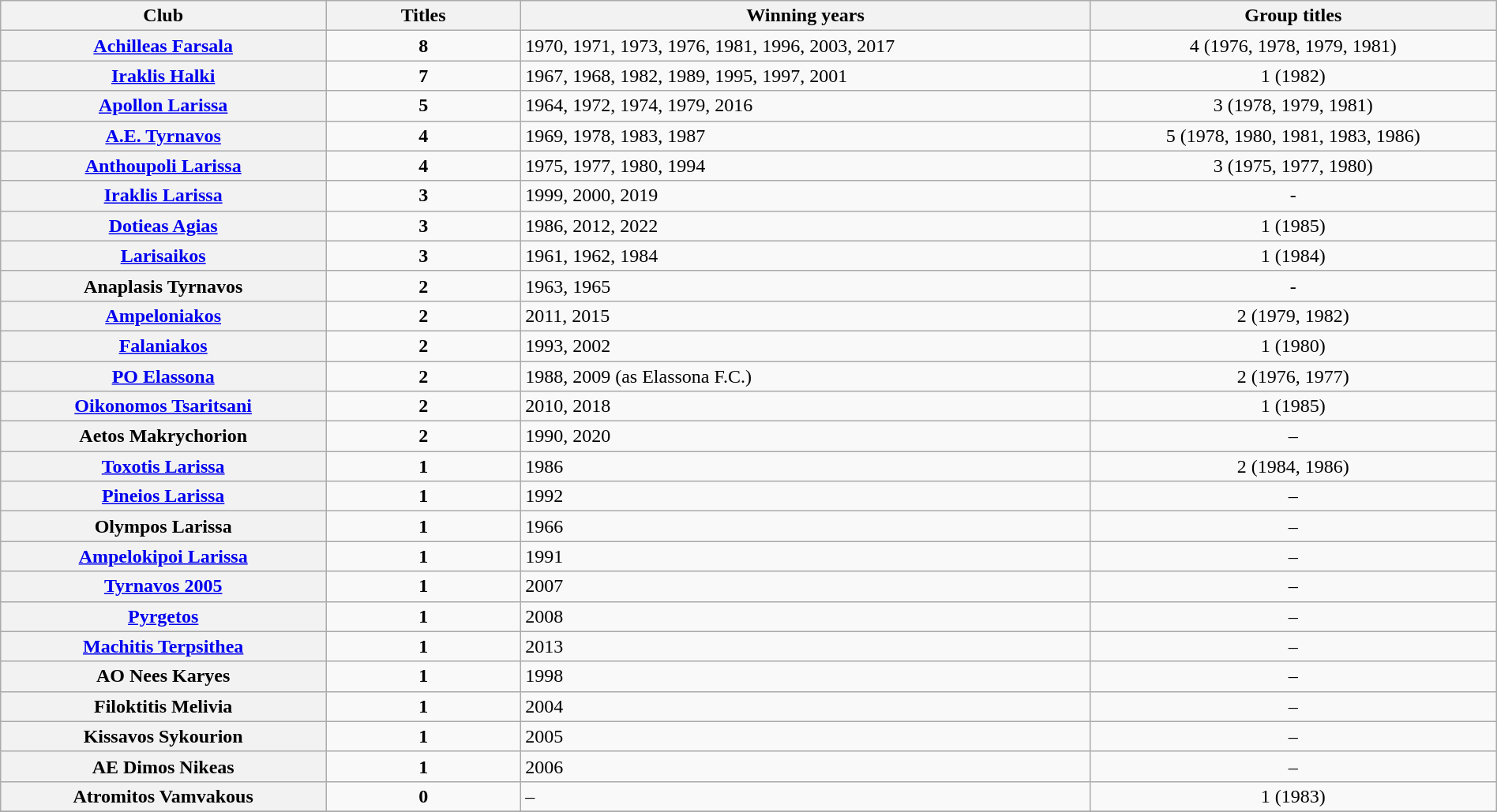<table class="wikitable sortable plainrowheaders" style="width:100%;" style="font-size:100%;">
<tr>
<th scope="col" style="width:20%;">Club</th>
<th scope="col" style="width:12%;">Titles</th>
<th scope="col" style="width:35%;">Winning years</th>
<th scope="col" style="width:25%;">Group titles</th>
</tr>
<tr>
<th scope="row"><strong><a href='#'>Achilleas Farsala</a></strong></th>
<td style="text-align:center"><strong>8</strong></td>
<td>1970, 1971, 1973, 1976, 1981, 1996, 2003, 2017</td>
<td style="text-align:center">4 (1976, 1978, 1979, 1981)</td>
</tr>
<tr>
<th scope="row"><a href='#'>Iraklis Halki</a></th>
<td style="text-align:center"><strong>7</strong></td>
<td>1967, 1968, 1982, 1989, 1995, 1997, 2001</td>
<td style="text-align:center">1 (1982)</td>
</tr>
<tr>
<th scope="row"><a href='#'>Apollon Larissa</a></th>
<td style="text-align:center"><strong>5</strong></td>
<td>1964, 1972, 1974, 1979, 2016</td>
<td style="text-align:center">3 (1978, 1979, 1981)</td>
</tr>
<tr>
<th scope="row"><a href='#'>A.E. Tyrnavos</a></th>
<td style="text-align:center"><strong>4</strong></td>
<td>1969, 1978, 1983, 1987</td>
<td style="text-align:center">5 (1978, 1980, 1981, 1983, 1986)</td>
</tr>
<tr>
<th scope="row"><a href='#'>Anthoupoli Larissa</a></th>
<td style="text-align:center"><strong>4</strong></td>
<td>1975, 1977, 1980, 1994</td>
<td style="text-align:center">3 (1975, 1977, 1980)</td>
</tr>
<tr>
<th scope="row"><a href='#'>Iraklis Larissa</a></th>
<td style="text-align:center"><strong>3</strong></td>
<td>1999, 2000, 2019</td>
<td style="text-align:center">-</td>
</tr>
<tr>
<th scope="row"><a href='#'>Dotieas Agias</a></th>
<td style="text-align:center"><strong>3</strong></td>
<td>1986, 2012, 2022</td>
<td style="text-align:center">1 (1985)</td>
</tr>
<tr>
<th scope="row"><a href='#'>Larisaikos</a></th>
<td style="text-align:center"><strong>3</strong></td>
<td>1961, 1962, 1984</td>
<td style="text-align:center">1 (1984)</td>
</tr>
<tr>
<th scope="row">Anaplasis Tyrnavos</th>
<td style="text-align:center"><strong>2</strong></td>
<td>1963, 1965</td>
<td style="text-align:center">-</td>
</tr>
<tr>
<th scope="row"><a href='#'>Ampeloniakos</a></th>
<td style="text-align:center"><strong>2</strong></td>
<td>2011, 2015</td>
<td style="text-align:center">2 (1979, 1982)</td>
</tr>
<tr>
<th scope="row"><a href='#'>Falaniakos</a></th>
<td style="text-align:center"><strong>2</strong></td>
<td>1993, 2002</td>
<td style="text-align:center">1 (1980)</td>
</tr>
<tr>
<th scope="row"><a href='#'>PO Elassona</a></th>
<td style="text-align:center"><strong>2</strong></td>
<td>1988, 2009 (as Elassona F.C.)</td>
<td style="text-align:center">2 (1976, 1977)</td>
</tr>
<tr>
<th scope="row"><a href='#'>Oikonomos Tsaritsani</a></th>
<td style="text-align:center"><strong>2</strong></td>
<td>2010, 2018</td>
<td style="text-align:center">1 (1985)</td>
</tr>
<tr>
<th scope="row">Aetos Makrychorion</th>
<td style="text-align:center"><strong>2</strong></td>
<td>1990, 2020</td>
<td style="text-align:center">–</td>
</tr>
<tr>
<th scope="row"><a href='#'>Toxotis Larissa</a></th>
<td style="text-align:center"><strong>1</strong></td>
<td>1986</td>
<td style="text-align:center">2 (1984, 1986)</td>
</tr>
<tr>
<th scope="row"><a href='#'>Pineios Larissa</a></th>
<td style="text-align:center"><strong>1</strong></td>
<td>1992</td>
<td style="text-align:center">–</td>
</tr>
<tr>
<th scope="row">Olympos Larissa</th>
<td style="text-align:center"><strong>1</strong></td>
<td>1966</td>
<td style="text-align:center">–</td>
</tr>
<tr>
<th scope="row"><a href='#'>Ampelokipoi Larissa</a></th>
<td style="text-align:center"><strong>1</strong></td>
<td>1991</td>
<td style="text-align:center">–</td>
</tr>
<tr>
<th scope="row"><a href='#'>Tyrnavos 2005</a></th>
<td style="text-align:center"><strong>1</strong></td>
<td>2007</td>
<td style="text-align:center">–</td>
</tr>
<tr>
<th scope="row"><a href='#'>Pyrgetos</a></th>
<td style="text-align:center"><strong>1</strong></td>
<td>2008</td>
<td style="text-align:center">–</td>
</tr>
<tr>
<th scope="row"><a href='#'>Machitis Terpsithea</a></th>
<td style="text-align:center"><strong>1</strong></td>
<td>2013</td>
<td style="text-align:center">–</td>
</tr>
<tr>
<th scope="row">AO Nees Karyes</th>
<td style="text-align:center"><strong>1</strong></td>
<td>1998</td>
<td style="text-align:center">–</td>
</tr>
<tr>
<th scope="row">Filoktitis Melivia</th>
<td style="text-align:center"><strong>1</strong></td>
<td>2004</td>
<td style="text-align:center">–</td>
</tr>
<tr>
<th scope="row">Kissavos Sykourion</th>
<td style="text-align:center"><strong>1</strong></td>
<td>2005</td>
<td style="text-align:center">–</td>
</tr>
<tr>
<th scope="row">AE Dimos Nikeas</th>
<td style="text-align:center"><strong>1</strong></td>
<td>2006</td>
<td style="text-align:center">–</td>
</tr>
<tr>
<th scope="row">Atromitos Vamvakous</th>
<td style="text-align:center"><strong>0</strong></td>
<td>–</td>
<td style="text-align:center">1 (1983)</td>
</tr>
<tr>
</tr>
</table>
